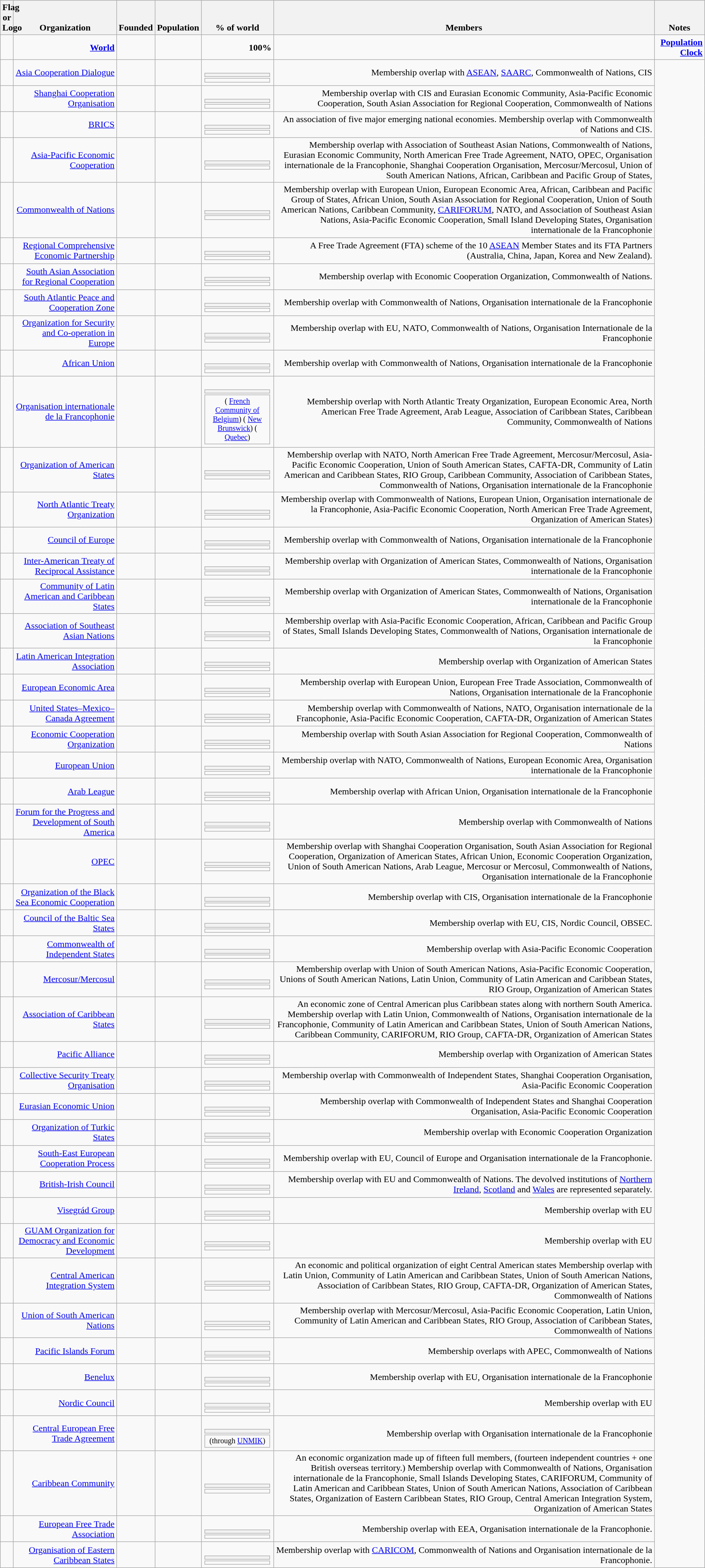<table class="sortable wikitable" style=text-align:right>
<tr class="static-row-header" style="text-align:center;vertical-align:bottom;">
<th class=unsortable style=max-width:1em>Flag or Logo</th>
<th>Organization</th>
<th>Founded</th>
<th>Population</th>
<th>% of world</th>
<th>Members</th>
<th class=unsortable>Notes</th>
</tr>
<tr class="static-row-header " style="font-weight:bold;">
<td style=text-align:center></td>
<td> <a href='#'>World</a></td>
<td></td>
<td></td>
<td>100%</td>
<td style=text-align:center></td>
<td> <a href='#'>Population Clock</a></td>
</tr>
<tr>
<td> </td>
<td> <a href='#'>Asia Cooperation Dialogue</a></td>
<td></td>
<td></td>
<td><small><br><table class="mw-collapsible mw-collapsed" style="width:100%;text-align:center">
<tr>
<th></th>
</tr>
<tr>
<td>                                 </td>
</tr>
</table>
</small></td>
<td> Membership overlap with <a href='#'>ASEAN</a>, <a href='#'>SAARC</a>, Commonwealth of Nations, CIS</td>
</tr>
<tr>
<td></td>
<td> <a href='#'>Shanghai Cooperation Organisation</a></td>
<td></td>
<td></td>
<td><small><br><table class="mw-collapsible mw-collapsed" style="width:100%;text-align:center">
<tr>
<th></th>
</tr>
<tr>
<td>       </td>
</tr>
</table>
</small></td>
<td> Membership overlap with CIS and Eurasian Economic Community, Asia-Pacific Economic Cooperation, South Asian Association for Regional Cooperation, Commonwealth of Nations</td>
</tr>
<tr>
<td style=text-align:center></td>
<td> <a href='#'>BRICS</a></td>
<td></td>
<td></td>
<td><small><br><table class="mw-collapsible mw-collapsed" style="width:100%;text-align:center">
<tr>
<th></th>
</tr>
<tr>
<td>    </td>
</tr>
</table>
</small></td>
<td> An association of five major emerging national economies. Membership overlap with Commonwealth of Nations and CIS.</td>
</tr>
<tr>
<td style=text-align:center></td>
<td> <a href='#'>Asia-Pacific Economic Cooperation</a></td>
<td></td>
<td></td>
<td><small><br><table class="mw-collapsible mw-collapsed" style="width:100%;text-align:center">
<tr>
<th></th>
</tr>
<tr>
<td>                    </td>
</tr>
</table>
</small></td>
<td> Membership overlap with Association of Southeast Asian Nations, Commonwealth of Nations, Eurasian Economic Community, North American Free Trade Agreement, NATO, OPEC, Organisation internationale de la Francophonie, Shanghai Cooperation Organisation, Mercosur/Mercosul, Union of South American Nations, African, Caribbean and Pacific Group of States,</td>
</tr>
<tr>
<td></td>
<td> <a href='#'>Commonwealth of Nations</a></td>
<td></td>
<td></td>
<td><small><br><table class="mw-collapsible mw-collapsed" style="width:100%;text-align:center">
<tr>
<th></th>
</tr>
<tr>
<td>                                                       </td>
</tr>
</table>
</small></td>
<td> Membership overlap with European Union, European Economic Area, African, Caribbean and Pacific Group of States, African Union, South Asian Association for Regional Cooperation, Union of South American Nations, Caribbean Community, <a href='#'>CARIFORUM</a>, NATO, and Association of Southeast Asian Nations, Asia-Pacific Economic Cooperation, Small Island Developing States, Organisation internationale de la Francophonie</td>
</tr>
<tr>
<td style=text-align:center></td>
<td> <a href='#'>Regional Comprehensive Economic Partnership</a></td>
<td></td>
<td></td>
<td><small><br><table class="mw-collapsible mw-collapsed" style="width:100%;text-align:center">
<tr>
<th></th>
</tr>
<tr>
<td>              </td>
</tr>
</table>
</small></td>
<td> A Free Trade Agreement (FTA) scheme of the 10 <a href='#'>ASEAN</a> Member States and its FTA Partners (Australia, China, Japan, Korea and New Zealand).</td>
</tr>
<tr>
<td></td>
<td> <a href='#'>South Asian Association for Regional Cooperation</a></td>
<td></td>
<td></td>
<td><small><br><table class="mw-collapsible mw-collapsed" style="width:100%;text-align:center">
<tr>
<th></th>
</tr>
<tr>
<td>       </td>
</tr>
</table>
</small></td>
<td> Membership overlap with Economic Cooperation Organization, Commonwealth of Nations.</td>
</tr>
<tr>
<td></td>
<td> <a href='#'>South Atlantic Peace and Cooperation Zone</a></td>
<td></td>
<td></td>
<td><small><br><table class="mw-collapsible mw-collapsed" style="width:100%;text-align:center">
<tr>
<th></th>
</tr>
<tr>
<td>                       </td>
</tr>
</table>
</small></td>
<td> Membership overlap with Commonwealth of Nations, Organisation internationale de la Francophonie</td>
</tr>
<tr>
<td></td>
<td> <a href='#'>Organization for Security and Co-operation in Europe</a></td>
<td></td>
<td></td>
<td><small><br><table class="mw-collapsible mw-collapsed" style="width:100%;text-align:center">
<tr>
<th></th>
</tr>
<tr>
<td>                                                        </td>
</tr>
</table>
</small></td>
<td> Membership overlap with EU, NATO, Commonwealth of Nations, Organisation Internationale de la Francophonie</td>
</tr>
<tr>
<td></td>
<td> <a href='#'>African Union</a></td>
<td></td>
<td></td>
<td><small><br><table class="mw-collapsible mw-collapsed" style="width:100%;text-align:center">
<tr>
<th></th>
</tr>
<tr>
<td>                                                      </td>
</tr>
</table>
</small></td>
<td> Membership overlap with Commonwealth of Nations, Organisation internationale de la Francophonie</td>
</tr>
<tr>
<td style=text-align:center></td>
<td> <a href='#'>Organisation internationale de la Francophonie</a></td>
<td></td>
<td></td>
<td><small><br><table class="mw-collapsible mw-collapsed" style="width:100%;text-align:center">
<tr>
<th></th>
</tr>
<tr>
<td>    ( <a href='#'>French Community of Belgium</a>)        ( <a href='#'>New Brunswick</a>) ( <a href='#'>Quebec</a>)                                        </td>
</tr>
</table>
</small></td>
<td> Membership overlap with North Atlantic Treaty Organization, European Economic Area, North American Free Trade Agreement, Arab League, Association of Caribbean States, Caribbean Community, Commonwealth of Nations</td>
</tr>
<tr>
<td style=text-align:center></td>
<td> <a href='#'>Organization of American States</a></td>
<td></td>
<td></td>
<td><small><br><table class="mw-collapsible mw-collapsed" style="width:100%;text-align:center">
<tr>
<th></th>
</tr>
<tr>
<td>                                 </td>
</tr>
</table>
</small></td>
<td> Membership overlap with NATO, North American Free Trade Agreement, Mercosur/Mercosul, Asia-Pacific Economic Cooperation, Union of South American States, CAFTA-DR, Community of Latin American and Caribbean States, RIO Group, Caribbean Community, Association of Caribbean States, Commonwealth of Nations, Organisation internationale de la Francophonie</td>
</tr>
<tr>
<td></td>
<td> <a href='#'>North Atlantic Treaty Organization</a></td>
<td></td>
<td></td>
<td><small><br><table class="mw-collapsible mw-collapsed" style="width:100%;text-align:center">
<tr>
<th></th>
</tr>
<tr>
<td>                               </td>
</tr>
</table>
</small></td>
<td> Membership overlap with Commonwealth of Nations, European Union, Organisation internationale de la Francophonie, Asia-Pacific Economic Cooperation, North American Free Trade Agreement, Organization of American States)</td>
</tr>
<tr>
<td style=text-align:center></td>
<td> <a href='#'>Council of Europe</a></td>
<td></td>
<td></td>
<td><small><br><table class="mw-collapsible mw-collapsed" style="width:100%;text-align:center">
<tr>
<th></th>
</tr>
<tr>
<td>                                             </td>
</tr>
</table>
</small></td>
<td> Membership overlap with Commonwealth of Nations, Organisation internationale de la Francophonie</td>
</tr>
<tr>
<td style=text-align:center></td>
<td> <a href='#'>Inter-American Treaty of Reciprocal Assistance</a></td>
<td></td>
<td></td>
<td><small><br><table class="mw-collapsible mw-collapsed" style="width:100%;text-align:center">
<tr>
<th></th>
</tr>
<tr>
<td>                </td>
</tr>
</table>
</small></td>
<td> Membership overlap with Organization of American States, Commonwealth of Nations, Organisation internationale de la Francophonie</td>
</tr>
<tr>
<td></td>
<td> <a href='#'>Community of Latin American and Caribbean States</a></td>
<td></td>
<td></td>
<td><small><br><table class="mw-collapsible mw-collapsed" style="width:100%;text-align:center">
<tr>
<th></th>
</tr>
<tr>
<td>                               </td>
</tr>
</table>
</small></td>
<td> Membership overlap with Organization of American States, Commonwealth of Nations, Organisation internationale de la Francophonie</td>
</tr>
<tr>
<td style=text-align:center></td>
<td> <a href='#'>Association of Southeast Asian Nations</a></td>
<td></td>
<td></td>
<td><small><br><table class="mw-collapsible mw-collapsed" style="width:100%;text-align:center">
<tr>
<th></th>
</tr>
<tr>
<td>         </td>
</tr>
</table>
</small></td>
<td> Membership overlap with Asia-Pacific Economic Cooperation, African, Caribbean and Pacific Group of States, Small Islands Developing States, Commonwealth of Nations, Organisation internationale de la Francophonie</td>
</tr>
<tr>
<td></td>
<td> <a href='#'>Latin American Integration Association</a></td>
<td></td>
<td></td>
<td><small><br><table class="mw-collapsible mw-collapsed" style="width:100%;text-align:center">
<tr>
<th></th>
</tr>
<tr>
<td>            </td>
</tr>
</table>
</small></td>
<td> Membership overlap with Organization of American States</td>
</tr>
<tr>
<td style=text-align:center></td>
<td> <a href='#'>European Economic Area</a></td>
<td></td>
<td></td>
<td><small><br><table class="mw-collapsible mw-collapsed" style="width:100%;text-align:center">
<tr>
<th></th>
</tr>
<tr>
<td>                               </td>
</tr>
</table>
</small></td>
<td> Membership overlap with European Union, European Free Trade Association, Commonwealth of Nations, Organisation internationale de la Francophonie</td>
</tr>
<tr>
<td></td>
<td> <a href='#'>United States–Mexico–Canada Agreement</a></td>
<td></td>
<td></td>
<td><small><br><table class="mw-collapsible mw-collapsed" style="width:100%;text-align:center">
<tr>
<th></th>
</tr>
<tr>
<td>  </td>
</tr>
</table>
</small></td>
<td> Membership overlap with Commonwealth of Nations, NATO, Organisation internationale de la Francophonie, Asia-Pacific Economic Cooperation, CAFTA-DR, Organization of American States</td>
</tr>
<tr>
<td style=text-align:center></td>
<td> <a href='#'>Economic Cooperation Organization</a></td>
<td></td>
<td></td>
<td><small><br><table class="mw-collapsible mw-collapsed" style="width:100%;text-align:center">
<tr>
<th></th>
</tr>
<tr>
<td>         </td>
</tr>
</table>
</small></td>
<td> Membership overlap with South Asian Association for Regional Cooperation, Commonwealth of Nations</td>
</tr>
<tr>
<td></td>
<td> <a href='#'>European Union</a></td>
<td></td>
<td></td>
<td><small><br><table class="mw-collapsible mw-collapsed" style="width:100%;text-align:center">
<tr>
<th></th>
</tr>
<tr>
<td>                          </td>
</tr>
</table>
</small></td>
<td> Membership overlap with NATO, Commonwealth of Nations, European Economic Area, Organisation internationale de la Francophonie</td>
</tr>
<tr>
<td></td>
<td> <a href='#'>Arab League</a></td>
<td></td>
<td></td>
<td><small><br><table class="mw-collapsible mw-collapsed" style="width:100%;text-align:center">
<tr>
<th></th>
</tr>
<tr>
<td>                     </td>
</tr>
</table>
</small></td>
<td> Membership overlap with African Union, Organisation internationale de la Francophonie</td>
</tr>
<tr>
<td style=text-align:center></td>
<td> <a href='#'>Forum for the Progress and Development of South America</a></td>
<td></td>
<td></td>
<td><small><br><table class="mw-collapsible mw-collapsed" style="width:100%;text-align:center">
<tr>
<th></th>
</tr>
<tr>
<td>       </td>
</tr>
</table>
</small></td>
<td> Membership overlap with Commonwealth of Nations</td>
</tr>
<tr>
<td></td>
<td> <a href='#'>OPEC</a></td>
<td></td>
<td></td>
<td><small><br><table class="mw-collapsible mw-collapsed" style="width:100%;text-align:center">
<tr>
<th></th>
</tr>
<tr>
<td>            </td>
</tr>
</table>
</small></td>
<td> Membership overlap with Shanghai Cooperation Organisation, South Asian Association for Regional Cooperation, Organization of American States, African Union, Economic Cooperation Organization, Union of South American Nations, Arab League, Mercosur or Mercosul, Commonwealth of Nations, Organisation internationale de la Francophonie</td>
</tr>
<tr>
<td style=text-align:center></td>
<td> <a href='#'>Organization of the Black Sea Economic Cooperation</a></td>
<td></td>
<td></td>
<td><small><br><table class="mw-collapsible mw-collapsed" style="width:100%;text-align:center">
<tr>
<th></th>
</tr>
<tr>
<td>           </td>
</tr>
</table>
</small></td>
<td> Membership overlap with CIS, Organisation internationale de la Francophonie</td>
</tr>
<tr>
<td style=text-align:center></td>
<td> <a href='#'>Council of the Baltic Sea States</a></td>
<td></td>
<td></td>
<td><small><br><table class="mw-collapsible mw-collapsed" style="width:100%;text-align:center">
<tr>
<th></th>
</tr>
<tr>
<td>          </td>
</tr>
</table>
</small></td>
<td> Membership overlap with EU, CIS, Nordic Council, OBSEC.</td>
</tr>
<tr>
<td></td>
<td> <a href='#'>Commonwealth of Independent States</a></td>
<td></td>
<td></td>
<td><small><br><table class="mw-collapsible mw-collapsed" style="width:100%;text-align:center">
<tr>
<th></th>
</tr>
<tr>
<td>        </td>
</tr>
</table>
</small></td>
<td> Membership overlap with Asia-Pacific Economic Cooperation</td>
</tr>
<tr>
<td></td>
<td> <a href='#'>Mercosur/Mercosul</a></td>
<td></td>
<td></td>
<td><small><br><table class="mw-collapsible mw-collapsed" style="width:100%;text-align:center">
<tr>
<th></th>
</tr>
<tr>
<td>   </td>
</tr>
</table>
</small></td>
<td> Membership overlap with Union of South American Nations, Asia-Pacific Economic Cooperation, Unions of South American Nations, Latin Union, Community of Latin American and Caribbean States, RIO Group, Organization of American States</td>
</tr>
<tr>
<td></td>
<td> <a href='#'>Association of Caribbean States</a></td>
<td></td>
<td></td>
<td><small><br><table class="mw-collapsible mw-collapsed" style="width:100%;text-align:center">
<tr>
<th></th>
</tr>
<tr>
<td>                        </td>
</tr>
</table>
</small></td>
<td>An economic zone of Central American plus Caribbean states along with northern South America. Membership overlap with Latin Union, Commonwealth of Nations, Organisation internationale de la Francophonie, Community of Latin American and Caribbean States, Union of South American Nations, Caribbean Community, CARIFORUM, RIO Group, CAFTA-DR, Organization of American States</td>
</tr>
<tr>
<td></td>
<td> <a href='#'>Pacific Alliance</a></td>
<td></td>
<td></td>
<td><small><br><table class="mw-collapsible mw-collapsed" style="width:100%;text-align:center">
<tr>
<th></th>
</tr>
<tr>
<td>   </td>
</tr>
</table>
</small></td>
<td> Membership overlap with Organization of American States</td>
</tr>
<tr>
<td></td>
<td> <a href='#'>Collective Security Treaty Organisation</a></td>
<td></td>
<td></td>
<td><small><br><table class="mw-collapsible mw-collapsed" style="width:100%;text-align:center">
<tr>
<th></th>
</tr>
<tr>
<td>     </td>
</tr>
</table>
</small></td>
<td> Membership overlap with Commonwealth of Independent States, Shanghai Cooperation Organisation, Asia-Pacific Economic Cooperation</td>
</tr>
<tr>
<td></td>
<td> <a href='#'>Eurasian Economic Union</a></td>
<td></td>
<td></td>
<td><small><br><table class="mw-collapsible mw-collapsed" style="width:100%;text-align:center">
<tr>
<th></th>
</tr>
<tr>
<td>    </td>
</tr>
</table>
</small></td>
<td> Membership overlap with Commonwealth of Independent States and Shanghai Cooperation Organisation, Asia-Pacific Economic Cooperation</td>
</tr>
<tr>
<td></td>
<td> <a href='#'>Organization of Turkic States</a></td>
<td></td>
<td></td>
<td><small><br><table class="mw-collapsible mw-collapsed" style="width:100%;text-align:center">
<tr>
<th></th>
</tr>
<tr>
<td>    </td>
</tr>
</table>
</small></td>
<td> Membership overlap with Economic Cooperation Organization</td>
</tr>
<tr>
<td style=text-align:center></td>
<td> <a href='#'>South-East European Cooperation Process</a></td>
<td></td>
<td></td>
<td><small><br><table class="mw-collapsible mw-collapsed" style="width:100%;text-align:center">
<tr>
<th></th>
</tr>
<tr>
<td>            </td>
</tr>
</table>
</small></td>
<td> Membership overlap with EU, Council of Europe and Organisation internationale de la Francophonie.</td>
</tr>
<tr>
<td style=text-align:center></td>
<td> <a href='#'>British-Irish Council</a></td>
<td></td>
<td></td>
<td><small><br><table class="mw-collapsible mw-collapsed" style="width:100%;text-align:center">
<tr>
<th></th>
</tr>
<tr>
<td>    </td>
</tr>
</table>
</small></td>
<td> Membership overlap with EU and Commonwealth of Nations. The devolved institutions of <a href='#'>Northern Ireland</a>, <a href='#'>Scotland</a> and <a href='#'>Wales</a> are represented separately.</td>
</tr>
<tr>
<td></td>
<td> <a href='#'>Visegrád Group</a></td>
<td></td>
<td></td>
<td><small><br><table class="mw-collapsible mw-collapsed" style="width:100%;text-align:center">
<tr>
<th></th>
</tr>
<tr>
<td>   </td>
</tr>
</table>
</small></td>
<td> Membership overlap with EU</td>
</tr>
<tr>
<td></td>
<td> <a href='#'>GUAM Organization for Democracy and Economic Development</a></td>
<td></td>
<td></td>
<td><small><br><table class="mw-collapsible mw-collapsed" style="width:100%;text-align:center">
<tr>
<th></th>
</tr>
<tr>
<td>   </td>
</tr>
</table>
</small> </td>
<td> Membership overlap with EU</td>
</tr>
<tr>
<td></td>
<td> <a href='#'>Central American Integration System</a></td>
<td></td>
<td></td>
<td><small><br><table class="mw-collapsible mw-collapsed" style="width:100%;text-align:center">
<tr>
<th></th>
</tr>
<tr>
<td>       </td>
</tr>
</table>
</small></td>
<td> An economic and political organization of eight Central American states Membership overlap with Latin Union, Community of Latin American and Caribbean States, Union of South American Nations, Association of Caribbean States, RIO Group, CAFTA-DR, Organization of American States, Commonwealth of Nations</td>
</tr>
<tr>
<td></td>
<td> <a href='#'>Union of South American Nations</a></td>
<td></td>
<td></td>
<td><small><br><table class="mw-collapsible mw-collapsed" style="width:100%;text-align:center">
<tr>
<th></th>
</tr>
<tr>
<td>    </td>
</tr>
</table>
</small></td>
<td> Membership overlap with Mercosur/Mercosul, Asia-Pacific Economic Cooperation, Latin Union, Community of Latin American and Caribbean States, RIO Group, Association of Caribbean States, Commonwealth of Nations</td>
</tr>
<tr>
<td></td>
<td> <a href='#'>Pacific Islands Forum</a></td>
<td></td>
<td></td>
<td><small><br><table class="mw-collapsible mw-collapsed" style="width:100%;text-align:center">
<tr>
<th></th>
</tr>
<tr>
<td>                 </td>
</tr>
</table>
</small></td>
<td> Membership overlaps with APEC, Commonwealth of Nations</td>
</tr>
<tr>
<td></td>
<td> <a href='#'>Benelux</a></td>
<td></td>
<td></td>
<td><small><br><table class="mw-collapsible mw-collapsed" style="width:100%;text-align:center">
<tr>
<th></th>
</tr>
<tr>
<td>  </td>
</tr>
</table>
</small></td>
<td> Membership overlap with EU, Organisation internationale de la Francophonie</td>
</tr>
<tr>
<td></td>
<td> <a href='#'>Nordic Council</a></td>
<td></td>
<td></td>
<td><small><br><table class="mw-collapsible mw-collapsed" style="width:100%;text-align:center">
<tr>
<th></th>
</tr>
<tr>
<td>    </td>
</tr>
</table>
</small></td>
<td> Membership overlap with EU</td>
</tr>
<tr>
<td></td>
<td> <a href='#'>Central European Free Trade Agreement</a></td>
<td></td>
<td></td>
<td><small><br><table class="mw-collapsible mw-collapsed" style="width:100%;text-align:center">
<tr>
<th></th>
</tr>
<tr>
<td>   (through <a href='#'>UNMIK</a>)    </td>
</tr>
</table>
</small></td>
<td> Membership overlap with Organisation internationale de la Francophonie</td>
</tr>
<tr id=CARICOM>
<td></td>
<td> <a href='#'>Caribbean Community</a></td>
<td></td>
<td></td>
<td><small><br><table class="mw-collapsible mw-collapsed" style="width:100%;text-align:center">
<tr>
<th></th>
</tr>
<tr>
<td>              </td>
</tr>
</table>
</small></td>
<td> An economic organization made up of fifteen full members, (fourteen independent countries + one British overseas territory.) Membership overlap with Commonwealth of Nations, Organisation internationale de la Francophonie, Small Islands Developing States, CARIFORUM, Community of Latin American and Caribbean States, Union of South American Nations, Association of Caribbean States, Organization of Eastern Caribbean States, RIO Group, Central American Integration System, Organization of American States</td>
</tr>
<tr>
<td></td>
<td> <a href='#'>European Free Trade Association</a></td>
<td></td>
<td></td>
<td><small><br><table class="mw-collapsible mw-collapsed" style="width:100%;text-align:center">
<tr>
<th></th>
</tr>
<tr>
<td>   </td>
</tr>
</table>
</small></td>
<td> Membership overlap with EEA, Organisation internationale de la Francophonie.</td>
</tr>
<tr>
<td></td>
<td> <a href='#'>Organisation of Eastern Caribbean States</a></td>
<td></td>
<td></td>
<td><small><br><table class="mw-collapsible mw-collapsed" style="width:100%;text-align:center">
<tr>
<th></th>
</tr>
<tr>
<td>      </td>
</tr>
</table>
</small></td>
<td> Membership overlap with <a href='#'>CARICOM</a>, Commonwealth of Nations and Organisation internationale de la Francophonie.</td>
</tr>
</table>
